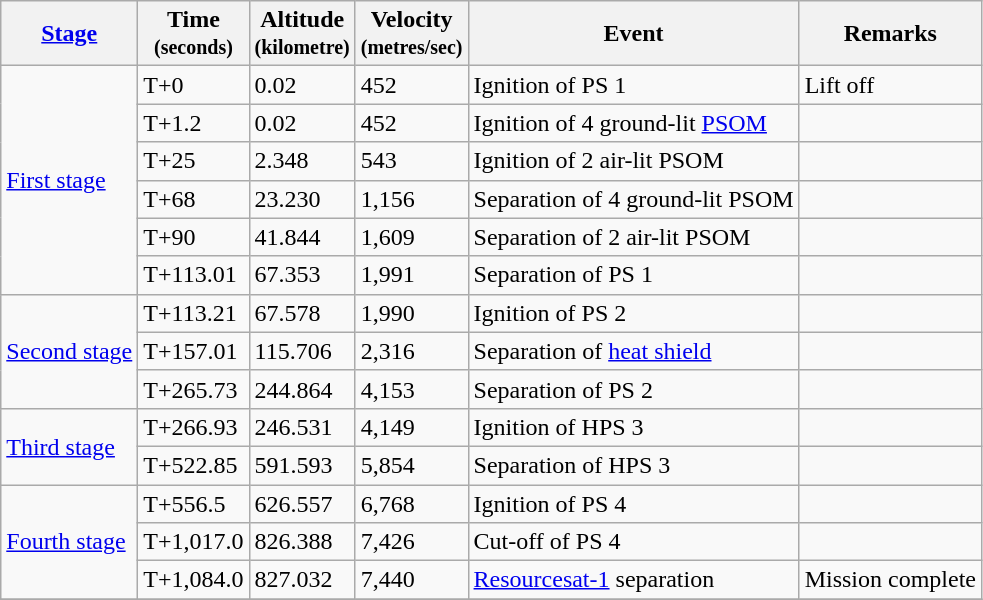<table class="wikitable">
<tr>
<th><a href='#'>Stage</a></th>
<th>Time<br><small>(seconds)</small></th>
<th>Altitude <br><small>(kilometre)</small></th>
<th>Velocity<br><small>(metres/sec)</small></th>
<th>Event</th>
<th>Remarks</th>
</tr>
<tr>
<td rowspan="6"><a href='#'>First stage</a></td>
<td>T+0</td>
<td>0.02</td>
<td>452</td>
<td>Ignition of PS 1</td>
<td>Lift off</td>
</tr>
<tr>
<td>T+1.2</td>
<td>0.02</td>
<td>452</td>
<td>Ignition of 4 ground-lit <a href='#'>PSOM</a></td>
<td></td>
</tr>
<tr>
<td>T+25</td>
<td>2.348</td>
<td>543</td>
<td>Ignition of 2 air-lit PSOM</td>
<td></td>
</tr>
<tr>
<td>T+68</td>
<td>23.230</td>
<td>1,156</td>
<td>Separation of 4 ground-lit PSOM</td>
<td></td>
</tr>
<tr>
<td>T+90</td>
<td>41.844</td>
<td>1,609</td>
<td>Separation of 2 air-lit PSOM</td>
<td></td>
</tr>
<tr>
<td>T+113.01</td>
<td>67.353</td>
<td>1,991</td>
<td>Separation of PS 1</td>
<td></td>
</tr>
<tr>
<td rowspan="3"><a href='#'>Second stage</a></td>
<td>T+113.21</td>
<td>67.578</td>
<td>1,990</td>
<td>Ignition of PS 2</td>
<td></td>
</tr>
<tr>
<td>T+157.01</td>
<td>115.706</td>
<td>2,316</td>
<td>Separation of <a href='#'>heat shield</a></td>
<td></td>
</tr>
<tr>
<td>T+265.73</td>
<td>244.864</td>
<td>4,153</td>
<td>Separation of PS 2</td>
<td></td>
</tr>
<tr>
<td rowspan="2"><a href='#'>Third stage</a></td>
<td>T+266.93</td>
<td>246.531</td>
<td>4,149</td>
<td>Ignition of HPS 3</td>
<td></td>
</tr>
<tr>
<td>T+522.85</td>
<td>591.593</td>
<td>5,854</td>
<td>Separation of HPS 3</td>
<td></td>
</tr>
<tr>
<td rowspan="3"><a href='#'>Fourth stage</a></td>
<td>T+556.5</td>
<td>626.557</td>
<td>6,768</td>
<td>Ignition of PS 4</td>
<td></td>
</tr>
<tr>
<td>T+1,017.0</td>
<td>826.388</td>
<td>7,426</td>
<td>Cut-off of PS 4</td>
<td></td>
</tr>
<tr>
<td>T+1,084.0</td>
<td>827.032</td>
<td>7,440</td>
<td><a href='#'>Resourcesat-1</a> separation</td>
<td>Mission complete</td>
</tr>
<tr>
</tr>
</table>
